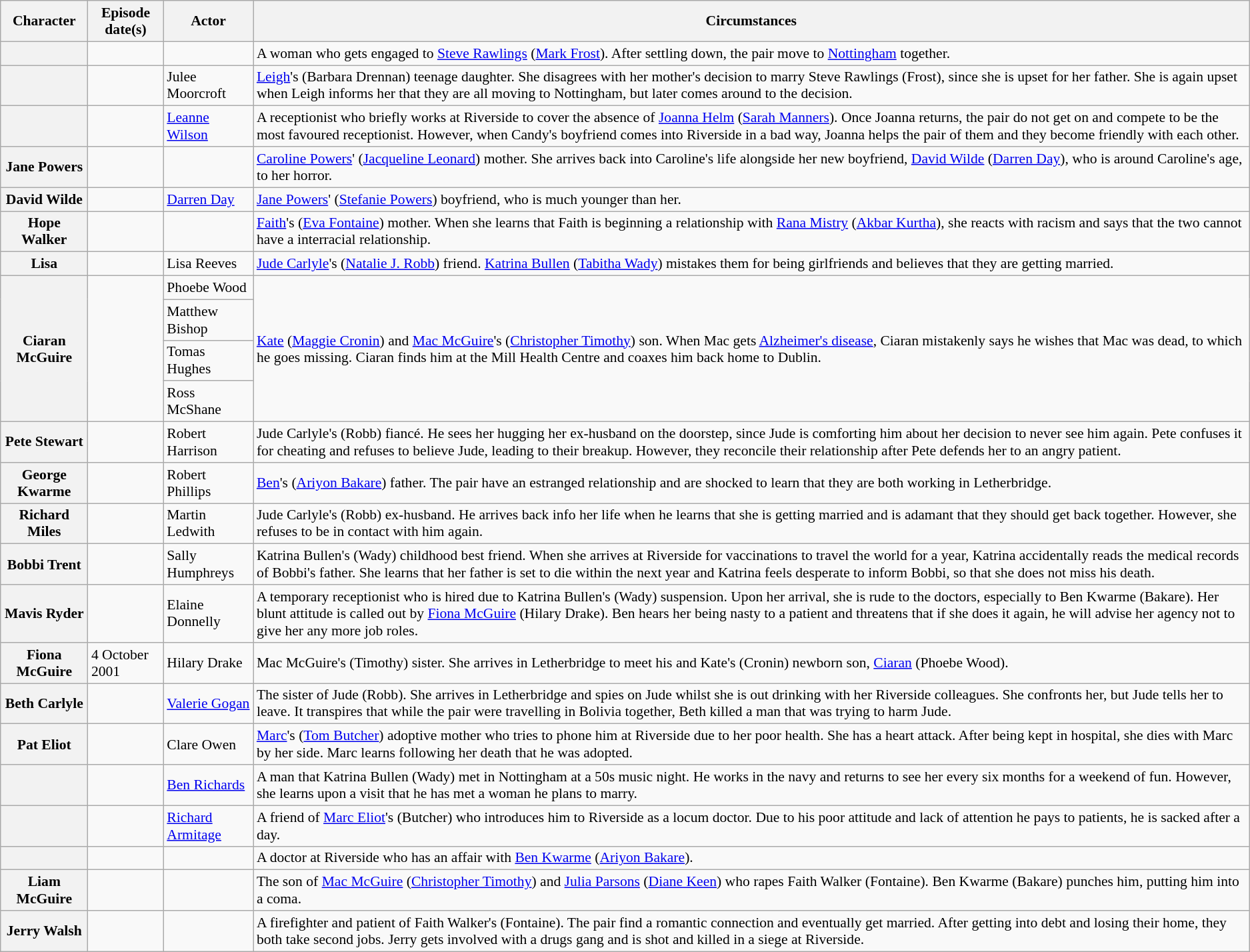<table class="wikitable plainrowheaders" style="font-size:90%">
<tr>
<th scope="col">Character</th>
<th scope="col">Episode date(s)</th>
<th scope="col">Actor</th>
<th scope="col">Circumstances</th>
</tr>
<tr>
<th scope="row"> </th>
<td></td>
<td></td>
<td>A woman who gets engaged to <a href='#'>Steve Rawlings</a> (<a href='#'>Mark Frost</a>). After settling down, the pair move to <a href='#'>Nottingham</a> together.</td>
</tr>
<tr>
<th scope="row"> </th>
<td></td>
<td>Julee Moorcroft</td>
<td><a href='#'>Leigh</a>'s (Barbara Drennan) teenage daughter. She disagrees with her mother's decision to marry Steve Rawlings (Frost), since she is upset for her father. She is again upset when Leigh informs her that they are all moving to Nottingham, but later comes around to the decision.</td>
</tr>
<tr>
<th scope="row"> </th>
<td></td>
<td><a href='#'>Leanne Wilson</a></td>
<td>A receptionist who briefly works at Riverside to cover the absence of <a href='#'>Joanna Helm</a> (<a href='#'>Sarah Manners</a>). Once Joanna returns, the pair do not get on and compete to be the most favoured receptionist. However, when Candy's boyfriend comes into Riverside in a bad way, Joanna helps the pair of them and they become friendly with each other.</td>
</tr>
<tr>
<th scope="row">Jane Powers </th>
<td></td>
<td></td>
<td><a href='#'>Caroline Powers</a>' (<a href='#'>Jacqueline Leonard</a>) mother. She arrives back into Caroline's life alongside her new boyfriend, <a href='#'>David Wilde</a> (<a href='#'>Darren Day</a>), who is around Caroline's age, to her horror.</td>
</tr>
<tr>
<th scope="row">David Wilde </th>
<td></td>
<td><a href='#'>Darren Day</a></td>
<td><a href='#'>Jane Powers</a>' (<a href='#'>Stefanie Powers</a>) boyfriend, who is much younger than her.</td>
</tr>
<tr>
<th scope="row">Hope Walker </th>
<td></td>
<td></td>
<td><a href='#'>Faith</a>'s (<a href='#'>Eva Fontaine</a>) mother. When she learns that Faith is beginning a relationship with <a href='#'>Rana Mistry</a> (<a href='#'>Akbar Kurtha</a>), she reacts with racism and says that the two cannot have a interracial relationship.</td>
</tr>
<tr>
<th scope="row">Lisa </th>
<td></td>
<td>Lisa Reeves</td>
<td><a href='#'>Jude Carlyle</a>'s (<a href='#'>Natalie J. Robb</a>) friend. <a href='#'>Katrina Bullen</a> (<a href='#'>Tabitha Wady</a>) mistakes them for being girlfriends and believes that they are getting married.</td>
</tr>
<tr>
<th rowspan="4" scope="row">Ciaran McGuire </th>
<td rowspan="4"><br></td>
<td>Phoebe Wood</td>
<td rowspan="4"><a href='#'>Kate</a> (<a href='#'>Maggie Cronin</a>) and <a href='#'>Mac McGuire</a>'s (<a href='#'>Christopher Timothy</a>) son. When Mac gets <a href='#'>Alzheimer's disease</a>, Ciaran mistakenly says he wishes that Mac was dead, to which he goes missing. Ciaran finds him at the Mill Health Centre and coaxes him back home to Dublin.</td>
</tr>
<tr>
<td>Matthew Bishop</td>
</tr>
<tr>
<td>Tomas Hughes</td>
</tr>
<tr>
<td>Ross McShane</td>
</tr>
<tr>
<th scope="row">Pete Stewart </th>
<td></td>
<td>Robert Harrison</td>
<td>Jude Carlyle's (Robb) fiancé. He sees her hugging her ex-husband on the doorstep, since Jude is comforting him about her decision to never see him again. Pete confuses it for cheating and refuses to believe Jude, leading to their breakup. However, they reconcile their relationship after Pete defends her to an angry patient.</td>
</tr>
<tr>
<th scope="row">George Kwarme </th>
<td></td>
<td>Robert Phillips</td>
<td><a href='#'>Ben</a>'s (<a href='#'>Ariyon Bakare</a>) father. The pair have an estranged relationship and are shocked to learn that they are both working in Letherbridge.</td>
</tr>
<tr>
<th scope="row">Richard Miles </th>
<td></td>
<td>Martin Ledwith</td>
<td>Jude Carlyle's (Robb) ex-husband. He arrives back info her life when he learns that she is getting married and is adamant that they should get back together. However, she refuses to be in contact with him again.</td>
</tr>
<tr>
<th scope="row">Bobbi Trent </th>
<td></td>
<td>Sally Humphreys</td>
<td>Katrina Bullen's (Wady) childhood best friend. When she arrives at Riverside for vaccinations to travel the world for a year, Katrina accidentally reads the medical records of Bobbi's father. She learns that her father is set to die within the next year and Katrina feels desperate to inform Bobbi, so that she does not miss his death.</td>
</tr>
<tr>
<th scope="row">Mavis Ryder</th>
<td></td>
<td>Elaine Donnelly</td>
<td>A temporary receptionist who is hired due to Katrina Bullen's (Wady) suspension. Upon her arrival, she is rude to the doctors, especially to Ben Kwarme (Bakare). Her blunt attitude is called out by <a href='#'>Fiona McGuire</a> (Hilary Drake). Ben hears her being nasty to a patient and threatens that if she does it again, he will advise her agency not to give her any more job roles.</td>
</tr>
<tr>
<th scope="row">Fiona McGuire </th>
<td>4 October 2001</td>
<td>Hilary Drake</td>
<td>Mac McGuire's (Timothy) sister. She arrives in Letherbridge to meet his and Kate's (Cronin) newborn son, <a href='#'>Ciaran</a> (Phoebe Wood).</td>
</tr>
<tr>
<th scope="row">Beth Carlyle </th>
<td></td>
<td><a href='#'>Valerie Gogan</a></td>
<td>The sister of Jude (Robb). She arrives in Letherbridge and spies on Jude whilst she is out drinking with her Riverside colleagues. She confronts her, but Jude tells her to leave. It transpires that while the pair were travelling in Bolivia together, Beth killed a man that was trying to harm Jude.</td>
</tr>
<tr>
<th scope="row">Pat Eliot </th>
<td></td>
<td>Clare Owen</td>
<td><a href='#'>Marc</a>'s (<a href='#'>Tom Butcher</a>) adoptive mother who tries to phone him at Riverside due to her poor health. She has a heart attack. After being kept in hospital, she dies with Marc by her side. Marc learns following her death that he was adopted.</td>
</tr>
<tr>
<th scope="row"></th>
<td></td>
<td><a href='#'>Ben Richards</a></td>
<td>A man that Katrina Bullen (Wady) met in Nottingham at a 50s music night. He works in the navy and returns to see her every six months for a weekend of fun. However, she learns upon a visit that he has met a woman he plans to marry.</td>
</tr>
<tr>
<th scope="row"> </th>
<td></td>
<td><a href='#'>Richard Armitage</a></td>
<td>A friend of <a href='#'>Marc Eliot</a>'s (Butcher) who introduces him to Riverside as a locum doctor. Due to his poor attitude and lack of attention he pays to patients, he is sacked after a day.</td>
</tr>
<tr>
<th scope="row"> </th>
<td></td>
<td></td>
<td>A doctor at Riverside who has an affair with <a href='#'>Ben Kwarme</a> (<a href='#'>Ariyon Bakare</a>).</td>
</tr>
<tr>
<th scope="row">Liam McGuire </th>
<td><br><br></td>
<td></td>
<td>The son of <a href='#'>Mac McGuire</a> (<a href='#'>Christopher Timothy</a>) and <a href='#'>Julia Parsons</a> (<a href='#'>Diane Keen</a>) who rapes Faith Walker (Fontaine). Ben Kwarme (Bakare) punches him, putting him into a coma.</td>
</tr>
<tr>
<th scope="row">Jerry Walsh </th>
<td></td>
<td></td>
<td>A firefighter and patient of Faith Walker's (Fontaine). The pair find a romantic connection and eventually get married. After getting into debt and losing their home, they both take second jobs. Jerry gets involved with a drugs gang and is shot and killed in a siege at Riverside.</td>
</tr>
</table>
